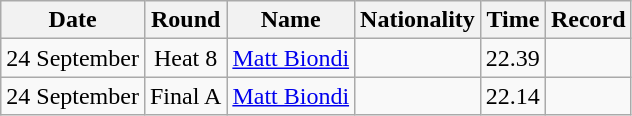<table class="wikitable" style="text-align:center">
<tr>
<th>Date</th>
<th>Round</th>
<th>Name</th>
<th>Nationality</th>
<th>Time</th>
<th>Record</th>
</tr>
<tr>
<td>24 September</td>
<td>Heat 8</td>
<td align="left"><a href='#'>Matt Biondi</a></td>
<td align="left"></td>
<td>22.39</td>
<td></td>
</tr>
<tr>
<td>24 September</td>
<td>Final A</td>
<td align="left"><a href='#'>Matt Biondi</a></td>
<td align="left"></td>
<td>22.14</td>
<td></td>
</tr>
</table>
